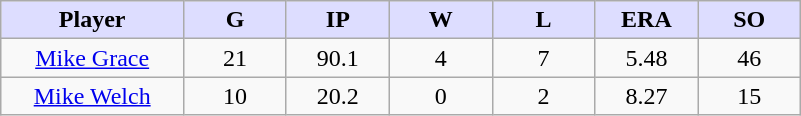<table class="wikitable sortable">
<tr>
<th style="background:#ddf; width:16%">Player</th>
<th style="background:#ddf; width:9%">G</th>
<th style="background:#ddf; width:9%">IP</th>
<th style="background:#ddf; width:9%">W</th>
<th style="background:#ddf; width:9%">L</th>
<th style="background:#ddf; width:9%">ERA</th>
<th style="background:#ddf; width:9%">SO</th>
</tr>
<tr align=center>
<td><a href='#'>Mike Grace</a></td>
<td>21</td>
<td>90.1</td>
<td>4</td>
<td>7</td>
<td>5.48</td>
<td>46</td>
</tr>
<tr align=center>
<td><a href='#'>Mike Welch</a></td>
<td>10</td>
<td>20.2</td>
<td>0</td>
<td>2</td>
<td>8.27</td>
<td>15</td>
</tr>
</table>
